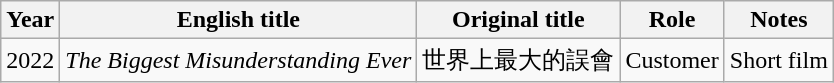<table class="wikitable sortable">
<tr>
<th>Year</th>
<th>English title</th>
<th>Original title</th>
<th>Role</th>
<th class="unsortable">Notes</th>
</tr>
<tr>
<td>2022</td>
<td><em>The Biggest Misunderstanding Ever</em></td>
<td>世界上最大的誤會</td>
<td>Customer</td>
<td>Short film</td>
</tr>
</table>
